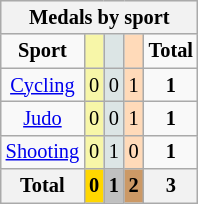<table class="wikitable" style=font-size:85%>
<tr style="background:#efefef;">
<th colspan=5><strong>Medals by sport</strong></th>
</tr>
<tr align=center>
<td><strong>Sport</strong></td>
<td bgcolor=#f7f6a8></td>
<td bgcolor=#dce5e5></td>
<td bgcolor=#ffdab9></td>
<td><strong>Total</strong></td>
</tr>
<tr align=center>
<td><a href='#'>Cycling</a></td>
<td style="background:#F7F6A8;">0</td>
<td style="background:#DCE5E5;">0</td>
<td style="background:#FFDAB9;">1</td>
<td><strong>1</strong></td>
</tr>
<tr align=center>
<td><a href='#'>Judo</a></td>
<td style="background:#F7F6A8;">0</td>
<td style="background:#DCE5E5;">0</td>
<td style="background:#FFDAB9;">1</td>
<td><strong>1</strong></td>
</tr>
<tr align=center>
<td><a href='#'>Shooting</a></td>
<td style="background:#F7F6A8;">0</td>
<td style="background:#DCE5E5;">1</td>
<td style="background:#FFDAB9;">0</td>
<td><strong>1</strong></td>
</tr>
<tr align=center>
<th><strong>Total</strong></th>
<th style="background:gold;"><strong>0</strong></th>
<th style="background:silver;"><strong>1</strong></th>
<th style="background:#c96;"><strong>2</strong></th>
<th><strong>3</strong></th>
</tr>
</table>
